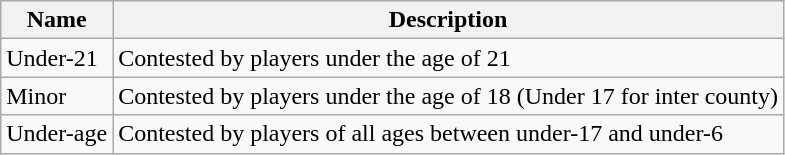<table class="wikitable">
<tr>
<th>Name</th>
<th>Description</th>
</tr>
<tr>
<td>Under-21</td>
<td>Contested by players under the age of 21</td>
</tr>
<tr>
<td>Minor</td>
<td>Contested by players under the age of 18 (Under 17 for inter county)</td>
</tr>
<tr>
<td>Under-age</td>
<td>Contested by players of all ages between under-17 and under-6</td>
</tr>
</table>
